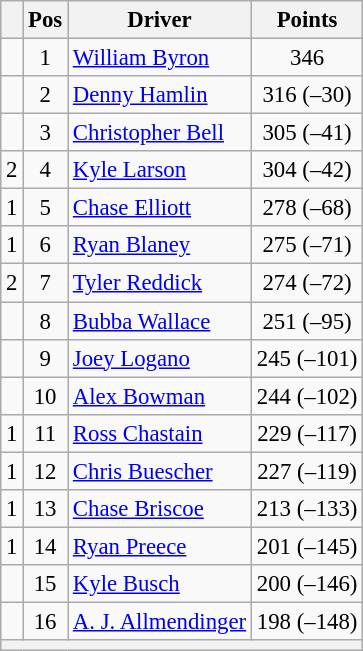<table class="wikitable" style="font-size: 95%;">
<tr>
<th></th>
<th>Pos</th>
<th>Driver</th>
<th>Points</th>
</tr>
<tr>
<td align="left"></td>
<td style="text-align:center;">1</td>
<td><a href='#'>William Byron</a></td>
<td style="text-align:center;">346</td>
</tr>
<tr>
<td align="left"></td>
<td style="text-align:center;">2</td>
<td><a href='#'>Denny Hamlin</a></td>
<td style="text-align:center;">316 (–30)</td>
</tr>
<tr>
<td align="left"></td>
<td style="text-align:center;">3</td>
<td><a href='#'>Christopher Bell</a></td>
<td style="text-align:center;">305 (–41)</td>
</tr>
<tr>
<td align="left"> 2</td>
<td style="text-align:center;">4</td>
<td><a href='#'>Kyle Larson</a></td>
<td style="text-align:center;">304 (–42)</td>
</tr>
<tr>
<td align="left"> 1</td>
<td style="text-align:center;">5</td>
<td><a href='#'>Chase Elliott</a></td>
<td style="text-align:center;">278 (–68)</td>
</tr>
<tr>
<td align="left"> 1</td>
<td style="text-align:center;">6</td>
<td><a href='#'>Ryan Blaney</a></td>
<td style="text-align:center;">275 (–71)</td>
</tr>
<tr>
<td align="left"> 2</td>
<td style="text-align:center;">7</td>
<td><a href='#'>Tyler Reddick</a></td>
<td style="text-align:center;">274 (–72)</td>
</tr>
<tr>
<td align="left"></td>
<td style="text-align:center;">8</td>
<td><a href='#'>Bubba Wallace</a></td>
<td style="text-align:center;">251 (–95)</td>
</tr>
<tr>
<td align="left"></td>
<td style="text-align:center;">9</td>
<td><a href='#'>Joey Logano</a></td>
<td style="text-align:center;">245 (–101)</td>
</tr>
<tr>
<td align="left"></td>
<td style="text-align:center;">10</td>
<td><a href='#'>Alex Bowman</a></td>
<td style="text-align:center;">244 (–102)</td>
</tr>
<tr>
<td align="left"> 1</td>
<td style="text-align:center;">11</td>
<td><a href='#'>Ross Chastain</a></td>
<td style="text-align:center;">229 (–117)</td>
</tr>
<tr>
<td align="left"> 1</td>
<td style="text-align:center;">12</td>
<td><a href='#'>Chris Buescher</a></td>
<td style="text-align:center;">227 (–119)</td>
</tr>
<tr>
<td align="left"> 1</td>
<td style="text-align:center;">13</td>
<td><a href='#'>Chase Briscoe</a></td>
<td style="text-align:center;">213 (–133)</td>
</tr>
<tr>
<td align="left"> 1</td>
<td style="text-align:center;">14</td>
<td><a href='#'>Ryan Preece</a></td>
<td style="text-align:center;">201 (–145)</td>
</tr>
<tr>
<td align="left"></td>
<td style="text-align:center;">15</td>
<td><a href='#'>Kyle Busch</a></td>
<td style="text-align:center;">200 (–146)</td>
</tr>
<tr>
<td align="left"></td>
<td style="text-align:center;">16</td>
<td><a href='#'>A. J. Allmendinger</a></td>
<td style="text-align:center;">198 (–148)</td>
</tr>
<tr class="sortbottom">
<th colspan="9"></th>
</tr>
</table>
